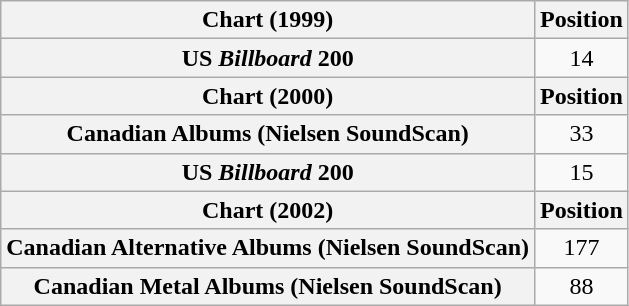<table class="wikitable plainrowheaders" style="text-align:center">
<tr>
<th scope="col">Chart (1999)</th>
<th scope="col">Position</th>
</tr>
<tr>
<th scope="row">US <em>Billboard</em> 200</th>
<td>14</td>
</tr>
<tr>
<th scope="col">Chart (2000)</th>
<th scope="col">Position</th>
</tr>
<tr>
<th scope="row">Canadian Albums (Nielsen SoundScan)</th>
<td>33</td>
</tr>
<tr>
<th scope="row">US <em>Billboard</em> 200</th>
<td>15</td>
</tr>
<tr>
<th scope="col">Chart (2002)</th>
<th scope="col">Position</th>
</tr>
<tr>
<th scope="row">Canadian Alternative Albums (Nielsen SoundScan)</th>
<td align=center>177</td>
</tr>
<tr>
<th scope="row">Canadian Metal Albums (Nielsen SoundScan)</th>
<td align=center>88</td>
</tr>
</table>
